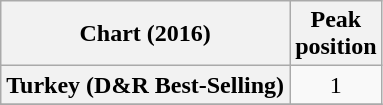<table class="wikitable plainrowheaders sortable" style="text-align:center;" border="1">
<tr>
<th scope="col">Chart (2016)</th>
<th scope="col">Peak<br>position</th>
</tr>
<tr>
<th scope="row">Turkey (D&R Best-Selling)</th>
<td>1</td>
</tr>
<tr>
</tr>
</table>
